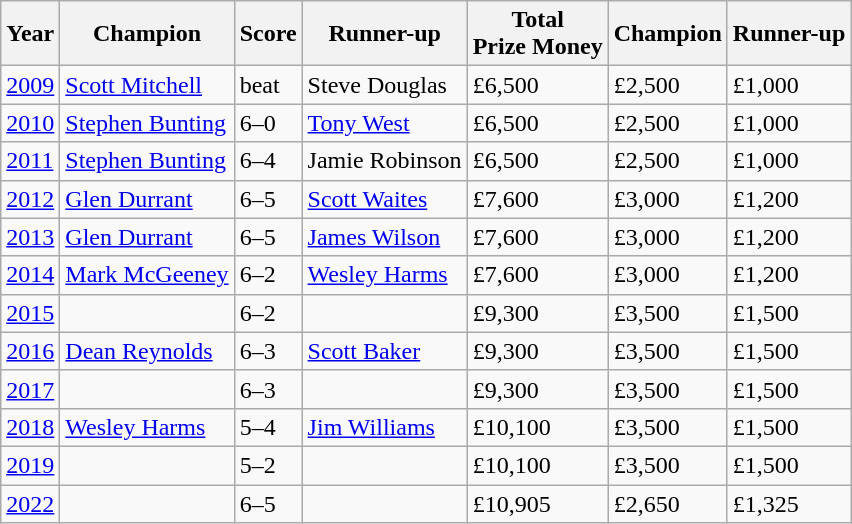<table class="wikitable">
<tr>
<th>Year</th>
<th>Champion</th>
<th>Score</th>
<th>Runner-up</th>
<th>Total<br>Prize Money</th>
<th>Champion</th>
<th>Runner-up</th>
</tr>
<tr>
<td><a href='#'>2009</a></td>
<td> <a href='#'>Scott Mitchell</a></td>
<td>beat</td>
<td> Steve Douglas</td>
<td>£6,500</td>
<td>£2,500</td>
<td>£1,000</td>
</tr>
<tr>
<td><a href='#'>2010</a></td>
<td> <a href='#'>Stephen Bunting</a></td>
<td>6–0</td>
<td> <a href='#'>Tony West</a></td>
<td>£6,500</td>
<td>£2,500</td>
<td>£1,000</td>
</tr>
<tr>
<td><a href='#'>2011</a></td>
<td> <a href='#'>Stephen Bunting</a></td>
<td>6–4</td>
<td> Jamie Robinson</td>
<td>£6,500</td>
<td>£2,500</td>
<td>£1,000</td>
</tr>
<tr>
<td><a href='#'>2012</a></td>
<td> <a href='#'>Glen Durrant</a></td>
<td>6–5</td>
<td> <a href='#'>Scott Waites</a></td>
<td>£7,600</td>
<td>£3,000</td>
<td>£1,200</td>
</tr>
<tr>
<td><a href='#'>2013</a></td>
<td> <a href='#'>Glen Durrant</a></td>
<td>6–5</td>
<td> <a href='#'>James Wilson</a></td>
<td>£7,600</td>
<td>£3,000</td>
<td>£1,200</td>
</tr>
<tr>
<td><a href='#'>2014</a></td>
<td> <a href='#'>Mark McGeeney</a></td>
<td>6–2</td>
<td> <a href='#'>Wesley Harms</a></td>
<td>£7,600</td>
<td>£3,000</td>
<td>£1,200</td>
</tr>
<tr>
<td><a href='#'>2015</a></td>
<td></td>
<td>6–2</td>
<td></td>
<td>£9,300</td>
<td>£3,500</td>
<td>£1,500</td>
</tr>
<tr>
<td><a href='#'>2016</a></td>
<td> <a href='#'>Dean Reynolds</a></td>
<td>6–3</td>
<td> <a href='#'>Scott Baker</a></td>
<td>£9,300</td>
<td>£3,500</td>
<td>£1,500</td>
</tr>
<tr>
<td><a href='#'>2017</a></td>
<td></td>
<td>6–3</td>
<td></td>
<td>£9,300</td>
<td>£3,500</td>
<td>£1,500</td>
</tr>
<tr>
<td><a href='#'>2018</a></td>
<td> <a href='#'>Wesley Harms</a></td>
<td>5–4</td>
<td> <a href='#'>Jim Williams</a></td>
<td>£10,100</td>
<td>£3,500</td>
<td>£1,500</td>
</tr>
<tr>
<td><a href='#'>2019</a></td>
<td></td>
<td>5–2</td>
<td></td>
<td>£10,100</td>
<td>£3,500</td>
<td>£1,500</td>
</tr>
<tr>
<td><a href='#'>2022</a></td>
<td></td>
<td>6–5</td>
<td></td>
<td>£10,905</td>
<td>£2,650</td>
<td>£1,325</td>
</tr>
</table>
